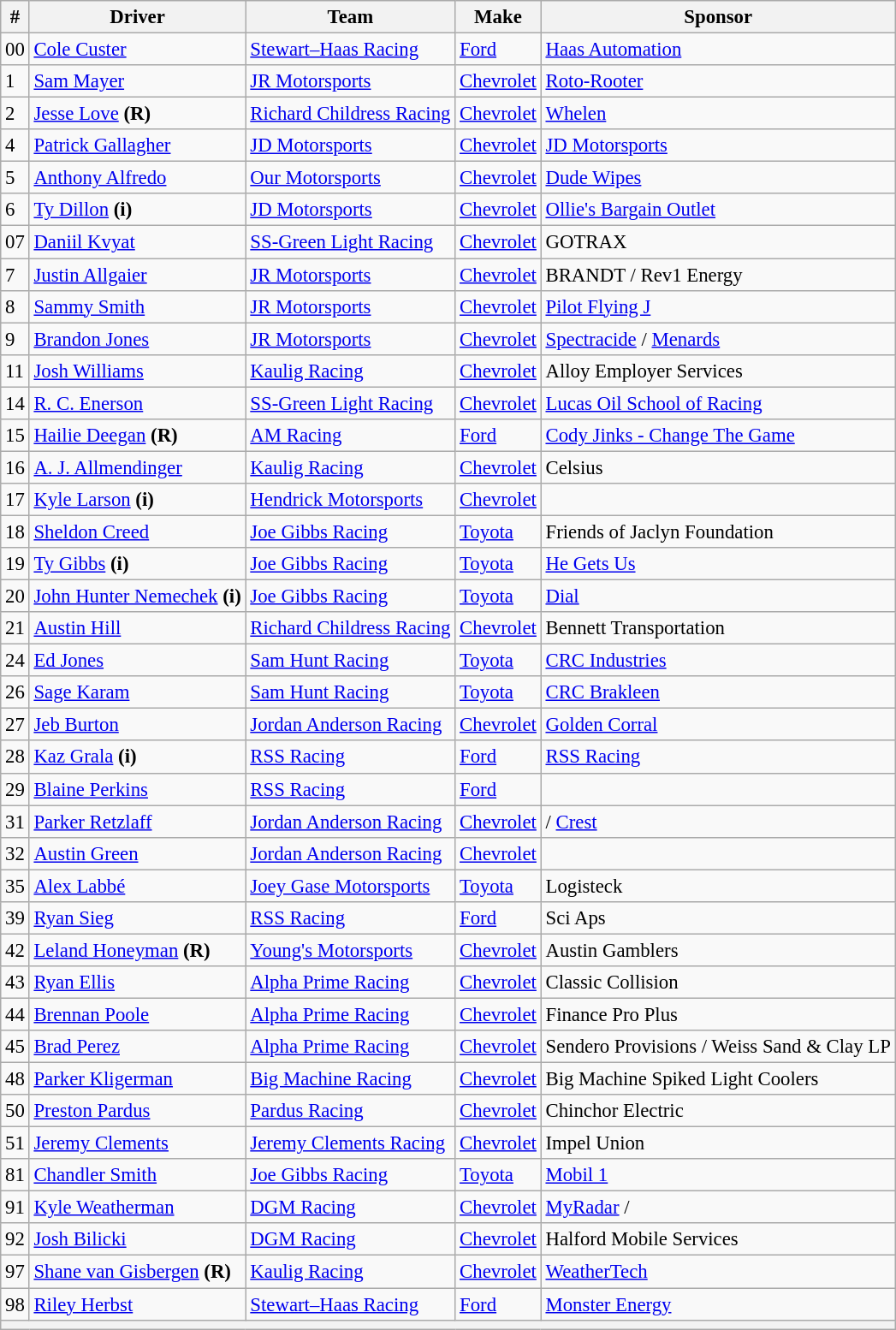<table class="wikitable" style="font-size: 95%;">
<tr>
<th>#</th>
<th>Driver</th>
<th>Team</th>
<th>Make</th>
<th>Sponsor</th>
</tr>
<tr>
<td>00</td>
<td><a href='#'>Cole Custer</a></td>
<td><a href='#'>Stewart–Haas Racing</a></td>
<td><a href='#'>Ford</a></td>
<td><a href='#'>Haas Automation</a></td>
</tr>
<tr>
<td>1</td>
<td><a href='#'>Sam Mayer</a></td>
<td><a href='#'>JR Motorsports</a></td>
<td><a href='#'>Chevrolet</a></td>
<td><a href='#'>Roto-Rooter</a></td>
</tr>
<tr>
<td>2</td>
<td><a href='#'>Jesse Love</a> <strong>(R)</strong></td>
<td><a href='#'>Richard Childress Racing</a></td>
<td><a href='#'>Chevrolet</a></td>
<td><a href='#'>Whelen</a></td>
</tr>
<tr>
<td>4</td>
<td><a href='#'>Patrick Gallagher</a></td>
<td><a href='#'>JD Motorsports</a></td>
<td><a href='#'>Chevrolet</a></td>
<td><a href='#'>JD Motorsports</a></td>
</tr>
<tr>
<td>5</td>
<td><a href='#'>Anthony Alfredo</a></td>
<td><a href='#'>Our Motorsports</a></td>
<td><a href='#'>Chevrolet</a></td>
<td><a href='#'>Dude Wipes</a></td>
</tr>
<tr>
<td>6</td>
<td><a href='#'>Ty Dillon</a> <strong>(i)</strong></td>
<td><a href='#'>JD Motorsports</a></td>
<td><a href='#'>Chevrolet</a></td>
<td><a href='#'>Ollie's Bargain Outlet</a></td>
</tr>
<tr>
<td>07</td>
<td><a href='#'>Daniil Kvyat</a></td>
<td><a href='#'>SS-Green Light Racing</a></td>
<td><a href='#'>Chevrolet</a></td>
<td>GOTRAX</td>
</tr>
<tr>
<td>7</td>
<td><a href='#'>Justin Allgaier</a></td>
<td><a href='#'>JR Motorsports</a></td>
<td><a href='#'>Chevrolet</a></td>
<td>BRANDT / Rev1 Energy</td>
</tr>
<tr>
<td>8</td>
<td><a href='#'>Sammy Smith</a></td>
<td><a href='#'>JR Motorsports</a></td>
<td><a href='#'>Chevrolet</a></td>
<td><a href='#'>Pilot Flying J</a></td>
</tr>
<tr>
<td>9</td>
<td><a href='#'>Brandon Jones</a></td>
<td><a href='#'>JR Motorsports</a></td>
<td><a href='#'>Chevrolet</a></td>
<td><a href='#'>Spectracide</a> / <a href='#'>Menards</a></td>
</tr>
<tr>
<td>11</td>
<td><a href='#'>Josh Williams</a></td>
<td><a href='#'>Kaulig Racing</a></td>
<td><a href='#'>Chevrolet</a></td>
<td>Alloy Employer Services</td>
</tr>
<tr>
<td>14</td>
<td><a href='#'>R. C. Enerson</a></td>
<td><a href='#'>SS-Green Light Racing</a></td>
<td><a href='#'>Chevrolet</a></td>
<td><a href='#'>Lucas Oil School of Racing</a></td>
</tr>
<tr>
<td>15</td>
<td><a href='#'>Hailie Deegan</a> <strong>(R)</strong></td>
<td><a href='#'>AM Racing</a></td>
<td><a href='#'>Ford</a></td>
<td><a href='#'>Cody Jinks - Change The Game</a></td>
</tr>
<tr>
<td>16</td>
<td><a href='#'>A. J. Allmendinger</a></td>
<td><a href='#'>Kaulig Racing</a></td>
<td><a href='#'>Chevrolet</a></td>
<td>Celsius</td>
</tr>
<tr>
<td>17</td>
<td><a href='#'>Kyle Larson</a> <strong>(i)</strong></td>
<td><a href='#'>Hendrick Motorsports</a></td>
<td><a href='#'>Chevrolet</a></td>
<td></td>
</tr>
<tr>
<td>18</td>
<td><a href='#'>Sheldon Creed</a></td>
<td><a href='#'>Joe Gibbs Racing</a></td>
<td><a href='#'>Toyota</a></td>
<td>Friends of Jaclyn Foundation</td>
</tr>
<tr>
<td>19</td>
<td><a href='#'>Ty Gibbs</a> <strong>(i)</strong></td>
<td><a href='#'>Joe Gibbs Racing</a></td>
<td><a href='#'>Toyota</a></td>
<td><a href='#'>He Gets Us</a></td>
</tr>
<tr>
<td>20</td>
<td nowrap><a href='#'>John Hunter Nemechek</a> <strong>(i)</strong></td>
<td><a href='#'>Joe Gibbs Racing</a></td>
<td><a href='#'>Toyota</a></td>
<td><a href='#'>Dial</a></td>
</tr>
<tr>
<td>21</td>
<td><a href='#'>Austin Hill</a></td>
<td><a href='#'>Richard Childress Racing</a></td>
<td><a href='#'>Chevrolet</a></td>
<td>Bennett Transportation</td>
</tr>
<tr>
<td>24</td>
<td><a href='#'>Ed Jones</a></td>
<td><a href='#'>Sam Hunt Racing</a></td>
<td><a href='#'>Toyota</a></td>
<td><a href='#'>CRC Industries</a></td>
</tr>
<tr>
<td>26</td>
<td><a href='#'>Sage Karam</a></td>
<td><a href='#'>Sam Hunt Racing</a></td>
<td><a href='#'>Toyota</a></td>
<td><a href='#'>CRC Brakleen</a></td>
</tr>
<tr>
<td>27</td>
<td><a href='#'>Jeb Burton</a></td>
<td><a href='#'>Jordan Anderson Racing</a></td>
<td><a href='#'>Chevrolet</a></td>
<td><a href='#'>Golden Corral</a></td>
</tr>
<tr>
<td>28</td>
<td><a href='#'>Kaz Grala</a> <strong>(i)</strong></td>
<td><a href='#'>RSS Racing</a></td>
<td><a href='#'>Ford</a></td>
<td><a href='#'>RSS Racing</a></td>
</tr>
<tr>
<td>29</td>
<td><a href='#'>Blaine Perkins</a></td>
<td><a href='#'>RSS Racing</a></td>
<td><a href='#'>Ford</a></td>
<td></td>
</tr>
<tr>
<td>31</td>
<td><a href='#'>Parker Retzlaff</a></td>
<td><a href='#'>Jordan Anderson Racing</a></td>
<td><a href='#'>Chevrolet</a></td>
<td>  / <a href='#'>Crest</a></td>
</tr>
<tr>
<td>32</td>
<td><a href='#'>Austin Green</a></td>
<td><a href='#'>Jordan Anderson Racing</a></td>
<td><a href='#'>Chevrolet</a></td>
<td></td>
</tr>
<tr>
<td>35</td>
<td><a href='#'>Alex Labbé</a></td>
<td><a href='#'>Joey Gase Motorsports</a></td>
<td><a href='#'>Toyota</a></td>
<td>Logisteck</td>
</tr>
<tr>
<td>39</td>
<td><a href='#'>Ryan Sieg</a></td>
<td><a href='#'>RSS Racing</a></td>
<td><a href='#'>Ford</a></td>
<td>Sci Aps</td>
</tr>
<tr>
<td>42</td>
<td><a href='#'>Leland Honeyman</a> <strong>(R)</strong></td>
<td><a href='#'>Young's Motorsports</a></td>
<td><a href='#'>Chevrolet</a></td>
<td>Austin Gamblers</td>
</tr>
<tr>
<td>43</td>
<td><a href='#'>Ryan Ellis</a></td>
<td><a href='#'>Alpha Prime Racing</a></td>
<td><a href='#'>Chevrolet</a></td>
<td>Classic Collision</td>
</tr>
<tr>
<td>44</td>
<td><a href='#'>Brennan Poole</a></td>
<td><a href='#'>Alpha Prime Racing</a></td>
<td><a href='#'>Chevrolet</a></td>
<td>Finance Pro Plus</td>
</tr>
<tr>
<td>45</td>
<td><a href='#'>Brad Perez</a></td>
<td><a href='#'>Alpha Prime Racing</a></td>
<td><a href='#'>Chevrolet</a></td>
<td nowrap>Sendero Provisions / Weiss Sand & Clay LP</td>
</tr>
<tr>
<td>48</td>
<td><a href='#'>Parker Kligerman</a></td>
<td><a href='#'>Big Machine Racing</a></td>
<td><a href='#'>Chevrolet</a></td>
<td>Big Machine Spiked Light Coolers</td>
</tr>
<tr>
<td>50</td>
<td><a href='#'>Preston Pardus</a></td>
<td><a href='#'>Pardus Racing</a></td>
<td><a href='#'>Chevrolet</a></td>
<td>Chinchor Electric</td>
</tr>
<tr>
<td>51</td>
<td><a href='#'>Jeremy Clements</a></td>
<td nowrap><a href='#'>Jeremy Clements Racing</a></td>
<td><a href='#'>Chevrolet</a></td>
<td>Impel Union</td>
</tr>
<tr>
<td>81</td>
<td><a href='#'>Chandler Smith</a></td>
<td><a href='#'>Joe Gibbs Racing</a></td>
<td><a href='#'>Toyota</a></td>
<td><a href='#'>Mobil 1</a></td>
</tr>
<tr>
<td>91</td>
<td><a href='#'>Kyle Weatherman</a></td>
<td><a href='#'>DGM Racing</a></td>
<td><a href='#'>Chevrolet</a></td>
<td><a href='#'>MyRadar</a> / </td>
</tr>
<tr>
<td>92</td>
<td><a href='#'>Josh Bilicki</a></td>
<td><a href='#'>DGM Racing</a></td>
<td><a href='#'>Chevrolet</a></td>
<td>Halford Mobile Services</td>
</tr>
<tr>
<td>97</td>
<td><a href='#'>Shane van Gisbergen</a> <strong>(R)</strong></td>
<td><a href='#'>Kaulig Racing</a></td>
<td><a href='#'>Chevrolet</a></td>
<td><a href='#'>WeatherTech</a></td>
</tr>
<tr>
<td>98</td>
<td><a href='#'>Riley Herbst</a></td>
<td><a href='#'>Stewart–Haas Racing</a></td>
<td><a href='#'>Ford</a></td>
<td><a href='#'>Monster Energy</a></td>
</tr>
<tr>
<th colspan="5"></th>
</tr>
</table>
